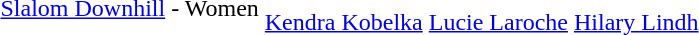<table>
<tr>
<td><a href='#'>Slalom Downhill</a> - Women</td>
<td><br><a href='#'>Kendra Kobelka</a></td>
<td><br><a href='#'>Lucie Laroche</a></td>
<td><br><a href='#'>Hilary Lindh</a></td>
</tr>
</table>
